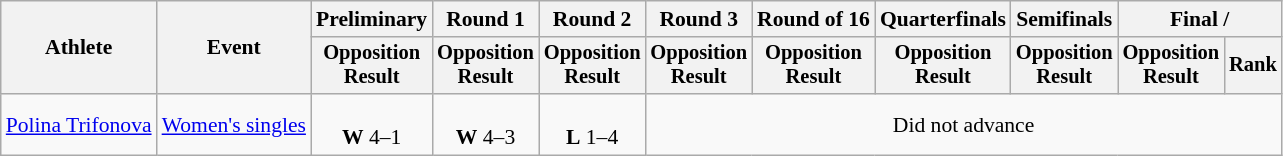<table class="wikitable" style="font-size:90%;">
<tr>
<th rowspan=2>Athlete</th>
<th rowspan=2>Event</th>
<th>Preliminary</th>
<th>Round 1</th>
<th>Round 2</th>
<th>Round 3</th>
<th>Round of 16</th>
<th>Quarterfinals</th>
<th>Semifinals</th>
<th colspan=2>Final / </th>
</tr>
<tr style="font-size:95%">
<th>Opposition<br>Result</th>
<th>Opposition<br>Result</th>
<th>Opposition<br>Result</th>
<th>Opposition<br>Result</th>
<th>Opposition<br>Result</th>
<th>Opposition<br>Result</th>
<th>Opposition<br>Result</th>
<th>Opposition<br>Result</th>
<th>Rank</th>
</tr>
<tr align=center>
<td align=left><a href='#'>Polina Trifonova</a></td>
<td align=left><a href='#'>Women's singles</a></td>
<td><br><strong>W</strong> 4–1</td>
<td><br><strong>W</strong> 4–3</td>
<td><br><strong>L</strong> 1–4</td>
<td colspan=6>Did not advance</td>
</tr>
</table>
